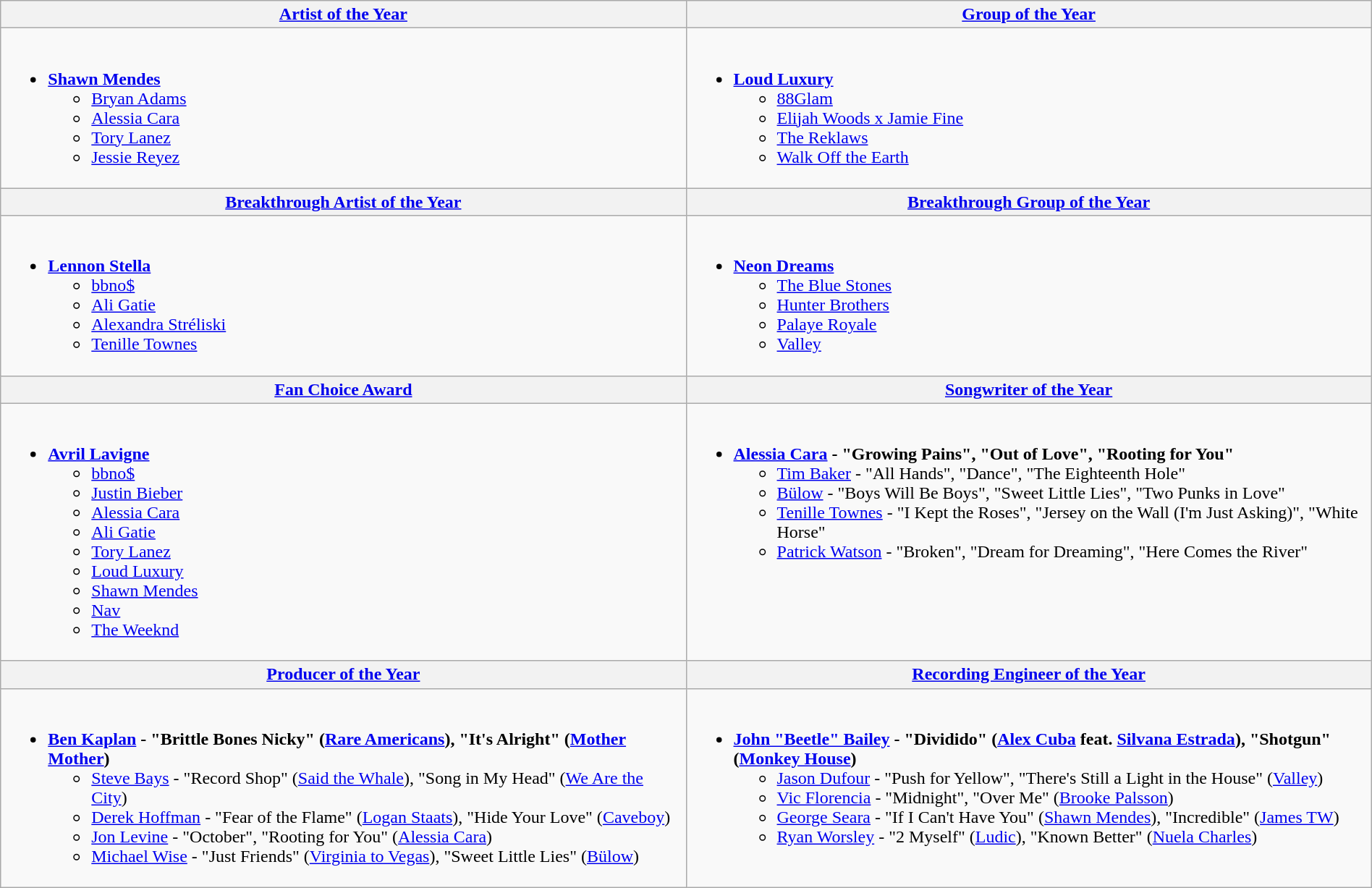<table class="wikitable" style="width:100%">
<tr>
<th style="width:50%"><a href='#'>Artist of the Year</a></th>
<th style="width:50%"><a href='#'>Group of the Year</a></th>
</tr>
<tr>
<td valign="top"><br><ul><li> <strong><a href='#'>Shawn Mendes</a></strong><ul><li><a href='#'>Bryan Adams</a></li><li><a href='#'>Alessia Cara</a></li><li><a href='#'>Tory Lanez</a></li><li><a href='#'>Jessie Reyez</a></li></ul></li></ul></td>
<td valign="top"><br><ul><li> <strong><a href='#'>Loud Luxury</a></strong><ul><li><a href='#'>88Glam</a></li><li><a href='#'>Elijah Woods x Jamie Fine</a></li><li><a href='#'>The Reklaws</a></li><li><a href='#'>Walk Off the Earth</a></li></ul></li></ul></td>
</tr>
<tr>
<th style="width:50%"><a href='#'>Breakthrough Artist of the Year</a></th>
<th style="width:50%"><a href='#'>Breakthrough Group of the Year</a></th>
</tr>
<tr>
<td valign="top"><br><ul><li> <strong><a href='#'>Lennon Stella</a></strong><ul><li><a href='#'>bbno$</a></li><li><a href='#'>Ali Gatie</a></li><li><a href='#'>Alexandra Stréliski</a></li><li><a href='#'>Tenille Townes</a></li></ul></li></ul></td>
<td valign="top"><br><ul><li> <strong><a href='#'>Neon Dreams</a></strong><ul><li><a href='#'>The Blue Stones</a></li><li><a href='#'>Hunter Brothers</a></li><li><a href='#'>Palaye Royale</a></li><li><a href='#'>Valley</a></li></ul></li></ul></td>
</tr>
<tr>
<th style="width:50%"><a href='#'>Fan Choice Award</a></th>
<th style="width:50%"><a href='#'>Songwriter of the Year</a></th>
</tr>
<tr>
<td valign="top"><br><ul><li> <strong><a href='#'>Avril Lavigne</a></strong><ul><li><a href='#'>bbno$</a></li><li><a href='#'>Justin Bieber</a></li><li><a href='#'>Alessia Cara</a></li><li><a href='#'>Ali Gatie</a></li><li><a href='#'>Tory Lanez</a></li><li><a href='#'>Loud Luxury</a></li><li><a href='#'>Shawn Mendes</a></li><li><a href='#'>Nav</a></li><li><a href='#'>The Weeknd</a></li></ul></li></ul></td>
<td valign="top"><br><ul><li> <strong><a href='#'>Alessia Cara</a> - "Growing Pains", "Out of Love", "Rooting for You"</strong><ul><li><a href='#'>Tim Baker</a> - "All Hands", "Dance", "The Eighteenth Hole"</li><li><a href='#'>Bülow</a> - "Boys Will Be Boys", "Sweet Little Lies", "Two Punks in Love"</li><li><a href='#'>Tenille Townes</a> - "I Kept the Roses", "Jersey on the Wall (I'm Just Asking)", "White Horse"</li><li><a href='#'>Patrick Watson</a> - "Broken", "Dream for Dreaming", "Here Comes the River"</li></ul></li></ul></td>
</tr>
<tr>
<th style="width:50%"><a href='#'>Producer of the Year</a></th>
<th style="width:50%"><a href='#'>Recording Engineer of the Year</a></th>
</tr>
<tr>
<td valign="top"><br><ul><li> <strong><a href='#'>Ben Kaplan</a> - "Brittle Bones Nicky" (<a href='#'>Rare Americans</a>), "It's Alright" (<a href='#'>Mother Mother</a>)</strong><ul><li><a href='#'>Steve Bays</a> - "Record Shop" (<a href='#'>Said the Whale</a>), "Song in My Head" (<a href='#'>We Are the City</a>)</li><li><a href='#'>Derek Hoffman</a> - "Fear of the Flame" (<a href='#'>Logan Staats</a>), "Hide Your Love" (<a href='#'>Caveboy</a>)</li><li><a href='#'>Jon Levine</a> - "October", "Rooting for You" (<a href='#'>Alessia Cara</a>)</li><li><a href='#'>Michael Wise</a> - "Just Friends" (<a href='#'>Virginia to Vegas</a>), "Sweet Little Lies" (<a href='#'>Bülow</a>)</li></ul></li></ul></td>
<td valign="top"><br><ul><li> <strong><a href='#'>John "Beetle" Bailey</a> - "Dividido" (<a href='#'>Alex Cuba</a> feat. <a href='#'>Silvana Estrada</a>), "Shotgun" (<a href='#'>Monkey House</a>)</strong><ul><li><a href='#'>Jason Dufour</a> - "Push for Yellow", "There's Still a Light in the House" (<a href='#'>Valley</a>)</li><li><a href='#'>Vic Florencia</a> - "Midnight", "Over Me" (<a href='#'>Brooke Palsson</a>)</li><li><a href='#'>George Seara</a> - "If I Can't Have You" (<a href='#'>Shawn Mendes</a>), "Incredible" (<a href='#'>James TW</a>)</li><li><a href='#'>Ryan Worsley</a> - "2 Myself" (<a href='#'>Ludic</a>), "Known Better" (<a href='#'>Nuela Charles</a>)</li></ul></li></ul></td>
</tr>
</table>
